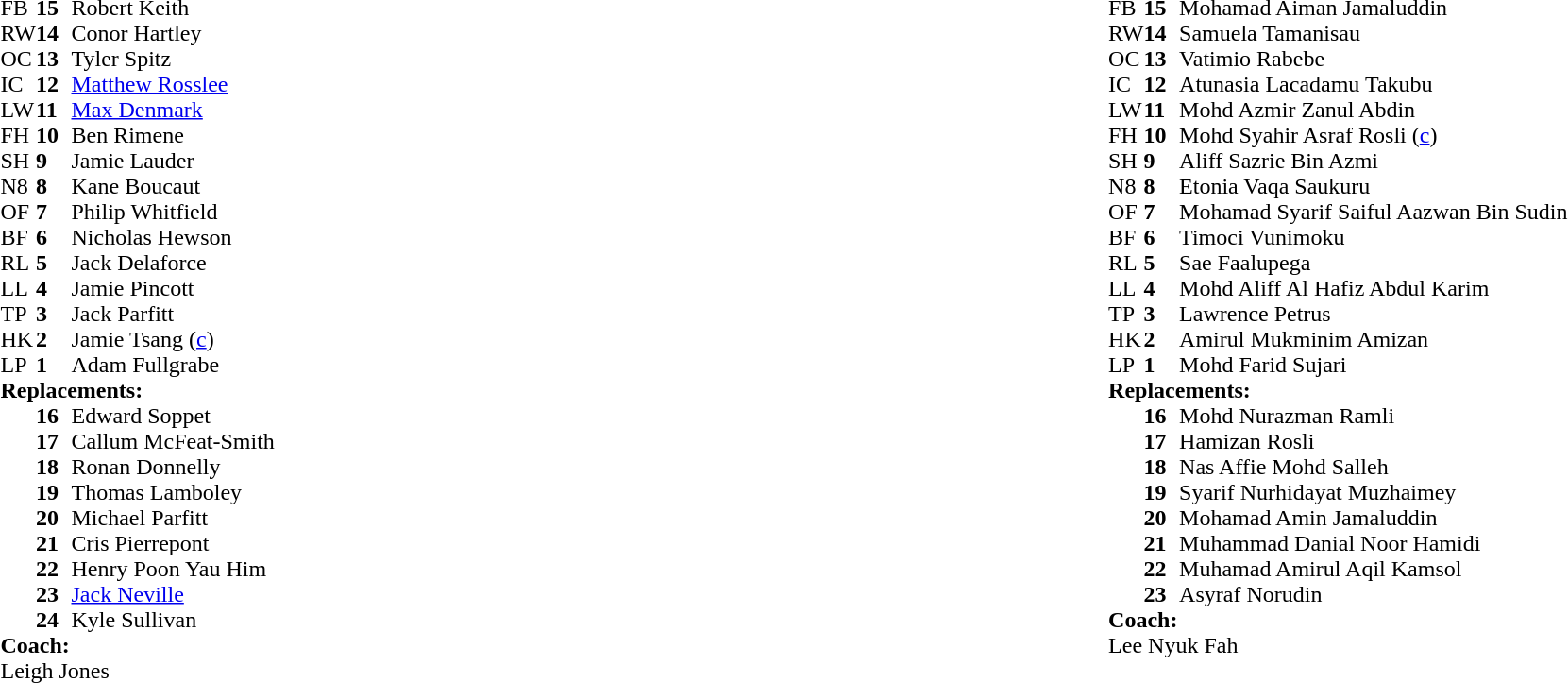<table style="width:100%">
<tr>
<td style="vertical-align:top; width:50%"><br><table cellspacing="0" cellpadding="0">
<tr>
<th width="25"></th>
<th width="25"></th>
</tr>
<tr>
<td>FB</td>
<td><strong>15</strong></td>
<td>Robert Keith</td>
</tr>
<tr>
<td>RW</td>
<td><strong>14</strong></td>
<td>Conor Hartley</td>
</tr>
<tr>
<td>OC</td>
<td><strong>13</strong></td>
<td>Tyler Spitz</td>
</tr>
<tr>
<td>IC</td>
<td><strong>12</strong></td>
<td><a href='#'>Matthew Rosslee</a></td>
</tr>
<tr>
<td>LW</td>
<td><strong>11</strong></td>
<td><a href='#'>Max Denmark</a></td>
</tr>
<tr>
<td>FH</td>
<td><strong>10</strong></td>
<td>Ben Rimene</td>
</tr>
<tr>
<td>SH</td>
<td><strong>9</strong></td>
<td>Jamie Lauder</td>
</tr>
<tr>
<td>N8</td>
<td><strong>8</strong></td>
<td>Kane Boucaut</td>
</tr>
<tr>
<td>OF</td>
<td><strong>7</strong></td>
<td>Philip Whitfield</td>
</tr>
<tr>
<td>BF</td>
<td><strong>6</strong></td>
<td>Nicholas Hewson</td>
</tr>
<tr>
<td>RL</td>
<td><strong>5</strong></td>
<td>Jack Delaforce</td>
</tr>
<tr>
<td>LL</td>
<td><strong>4</strong></td>
<td>Jamie Pincott</td>
</tr>
<tr>
<td>TP</td>
<td><strong>3</strong></td>
<td>Jack Parfitt</td>
</tr>
<tr>
<td>HK</td>
<td><strong>2</strong></td>
<td>Jamie Tsang (<a href='#'>c</a>)</td>
</tr>
<tr>
<td>LP</td>
<td><strong>1</strong></td>
<td>Adam Fullgrabe</td>
</tr>
<tr>
<td colspan="3"><strong>Replacements:</strong></td>
</tr>
<tr>
<td></td>
<td><strong>16</strong></td>
<td>Edward Soppet</td>
</tr>
<tr>
<td></td>
<td><strong>17</strong></td>
<td>Callum McFeat-Smith</td>
</tr>
<tr>
<td></td>
<td><strong>18</strong></td>
<td>Ronan Donnelly</td>
</tr>
<tr>
<td></td>
<td><strong>19</strong></td>
<td>Thomas Lamboley</td>
</tr>
<tr>
<td></td>
<td><strong>20</strong></td>
<td>Michael Parfitt</td>
</tr>
<tr>
<td></td>
<td><strong>21</strong></td>
<td>Cris Pierrepont</td>
</tr>
<tr>
<td></td>
<td><strong>22</strong></td>
<td>Henry Poon Yau Him</td>
</tr>
<tr>
<td></td>
<td><strong>23</strong></td>
<td><a href='#'>Jack Neville</a></td>
</tr>
<tr>
<td></td>
<td><strong>24</strong></td>
<td>Kyle Sullivan</td>
</tr>
<tr>
<td colspan="3"><strong>Coach:</strong></td>
</tr>
<tr>
<td colspan="3"> Leigh Jones</td>
</tr>
</table>
</td>
<td style="vertical-align:top; width:50%"><br><table cellspacing="0" cellpadding="0" style="margin:auto">
<tr>
<th width="25"></th>
<th width="25"></th>
</tr>
<tr>
<td>FB</td>
<td><strong>15</strong></td>
<td>Mohamad Aiman Jamaluddin</td>
</tr>
<tr>
<td>RW</td>
<td><strong>14</strong></td>
<td>Samuela Tamanisau</td>
<td></td>
</tr>
<tr>
<td>OC</td>
<td><strong>13</strong></td>
<td>Vatimio Rabebe</td>
</tr>
<tr>
<td>IC</td>
<td><strong>12</strong></td>
<td>Atunasia Lacadamu Takubu</td>
</tr>
<tr>
<td>LW</td>
<td><strong>11</strong></td>
<td>Mohd Azmir Zanul Abdin</td>
</tr>
<tr>
<td>FH</td>
<td><strong>10</strong></td>
<td>Mohd Syahir Asraf Rosli (<a href='#'>c</a>)</td>
</tr>
<tr>
<td>SH</td>
<td><strong>9</strong></td>
<td>Aliff Sazrie Bin Azmi</td>
</tr>
<tr>
<td>N8</td>
<td><strong>8</strong></td>
<td>Etonia Vaqa Saukuru</td>
</tr>
<tr>
<td>OF</td>
<td><strong>7</strong></td>
<td>Mohamad Syarif Saiful Aazwan Bin Sudin</td>
</tr>
<tr>
<td>BF</td>
<td><strong>6</strong></td>
<td>Timoci Vunimoku</td>
</tr>
<tr>
<td>RL</td>
<td><strong>5</strong></td>
<td>Sae Faalupega</td>
</tr>
<tr>
<td>LL</td>
<td><strong>4</strong></td>
<td>Mohd Aliff Al Hafiz Abdul Karim</td>
<td></td>
</tr>
<tr>
<td>TP</td>
<td><strong>3</strong></td>
<td>Lawrence Petrus</td>
</tr>
<tr>
<td>HK</td>
<td><strong>2</strong></td>
<td>Amirul Mukminim Amizan</td>
</tr>
<tr>
<td>LP</td>
<td><strong>1</strong></td>
<td>Mohd Farid Sujari</td>
</tr>
<tr>
<td colspan="3"><strong>Replacements:</strong></td>
</tr>
<tr>
<td></td>
<td><strong>16</strong></td>
<td>Mohd Nurazman Ramli</td>
</tr>
<tr>
<td></td>
<td><strong>17</strong></td>
<td>Hamizan Rosli</td>
</tr>
<tr>
<td></td>
<td><strong>18</strong></td>
<td>Nas Affie Mohd Salleh</td>
</tr>
<tr>
<td></td>
<td><strong>19</strong></td>
<td>Syarif Nurhidayat Muzhaimey</td>
</tr>
<tr>
<td></td>
<td><strong>20</strong></td>
<td>Mohamad Amin Jamaluddin</td>
</tr>
<tr>
<td></td>
<td><strong>21</strong></td>
<td>Muhammad Danial Noor Hamidi</td>
</tr>
<tr>
<td></td>
<td><strong>22</strong></td>
<td>Muhamad Amirul Aqil Kamsol</td>
</tr>
<tr>
<td></td>
<td><strong>23</strong></td>
<td>Asyraf Norudin</td>
</tr>
<tr>
<td colspan="3"><strong>Coach:</strong></td>
</tr>
<tr>
<td colspan="3"> Lee Nyuk Fah</td>
</tr>
</table>
</td>
</tr>
</table>
